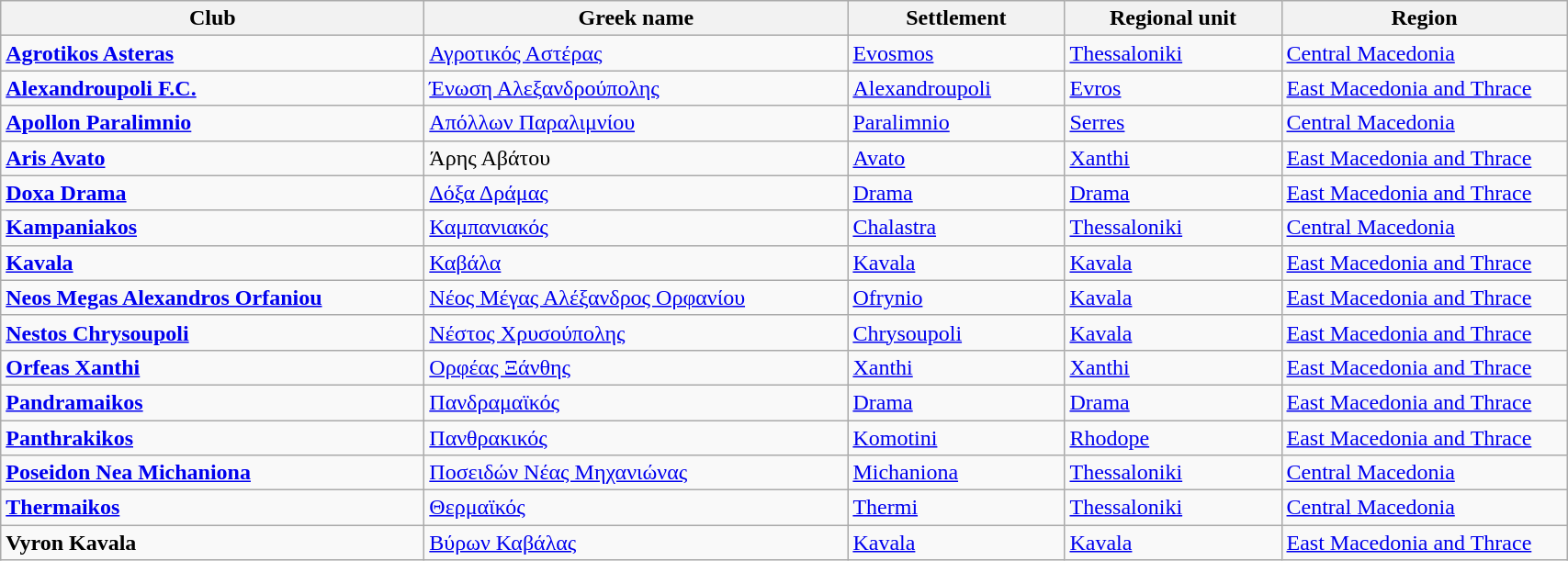<table class="wikitable sortable">
<tr>
<th width="300px">Club</th>
<th width="300px">Greek name</th>
<th width="150px">Settlement</th>
<th width="150px">Regional unit</th>
<th width="200px">Region</th>
</tr>
<tr>
<td><strong><a href='#'>Agrotikos Asteras</a></strong></td>
<td><a href='#'>Αγροτικός Αστέρας</a></td>
<td><a href='#'>Evosmos</a></td>
<td><a href='#'>Thessaloniki</a></td>
<td><a href='#'>Central Macedonia</a></td>
</tr>
<tr>
<td><strong><a href='#'>Alexandroupoli F.C.</a></strong></td>
<td><a href='#'>Ένωση Αλεξανδρούπολης</a></td>
<td><a href='#'>Alexandroupoli</a></td>
<td><a href='#'>Evros</a></td>
<td><a href='#'>East Macedonia and Thrace</a></td>
</tr>
<tr>
<td><strong><a href='#'>Apollon Paralimnio</a></strong></td>
<td><a href='#'>Απόλλων Παραλιμνίου</a></td>
<td><a href='#'>Paralimnio</a></td>
<td><a href='#'>Serres</a></td>
<td><a href='#'>Central Macedonia</a></td>
</tr>
<tr>
<td><strong><a href='#'>Aris Avato</a></strong></td>
<td>Άρης Αβάτου</td>
<td><a href='#'>Avato</a></td>
<td><a href='#'>Xanthi</a></td>
<td><a href='#'>East Macedonia and Thrace</a></td>
</tr>
<tr>
<td><strong><a href='#'>Doxa Drama</a></strong></td>
<td><a href='#'>Δόξα Δράμας</a></td>
<td><a href='#'>Drama</a></td>
<td><a href='#'>Drama</a></td>
<td><a href='#'>East Macedonia and Thrace</a></td>
</tr>
<tr>
<td><strong><a href='#'>Kampaniakos</a></strong></td>
<td><a href='#'>Καμπανιακός</a></td>
<td><a href='#'>Chalastra</a></td>
<td><a href='#'>Thessaloniki</a></td>
<td><a href='#'>Central Macedonia</a></td>
</tr>
<tr>
<td><strong><a href='#'>Kavala</a></strong></td>
<td><a href='#'>Καβάλα</a></td>
<td><a href='#'>Kavala</a></td>
<td><a href='#'>Kavala</a></td>
<td><a href='#'>East Macedonia and Thrace</a></td>
</tr>
<tr>
<td><strong><a href='#'>Neos Megas Alexandros Orfaniou</a></strong></td>
<td><a href='#'>Νέος Μέγας Αλέξανδρος Ορφανίου</a></td>
<td><a href='#'>Ofrynio</a></td>
<td><a href='#'>Kavala</a></td>
<td><a href='#'>East Macedonia and Thrace</a></td>
</tr>
<tr>
<td><strong><a href='#'>Nestos Chrysoupoli</a></strong></td>
<td><a href='#'>Νέστος Χρυσούπολης</a></td>
<td><a href='#'>Chrysoupoli</a></td>
<td><a href='#'>Kavala</a></td>
<td><a href='#'>East Macedonia and Thrace</a></td>
</tr>
<tr>
<td><strong><a href='#'>Orfeas Xanthi</a></strong></td>
<td><a href='#'>Ορφέας Ξάνθης</a></td>
<td><a href='#'>Xanthi</a></td>
<td><a href='#'>Xanthi</a></td>
<td><a href='#'>East Macedonia and Thrace</a></td>
</tr>
<tr>
<td><strong><a href='#'>Pandramaikos</a></strong></td>
<td><a href='#'>Πανδραμαϊκός</a></td>
<td><a href='#'>Drama</a></td>
<td><a href='#'>Drama</a></td>
<td><a href='#'>East Macedonia and Thrace</a></td>
</tr>
<tr>
<td><strong><a href='#'>Panthrakikos</a></strong></td>
<td><a href='#'>Πανθρακικός</a></td>
<td><a href='#'>Komotini</a></td>
<td><a href='#'>Rhodope</a></td>
<td><a href='#'>East Macedonia and Thrace</a></td>
</tr>
<tr>
<td><strong><a href='#'>Poseidon Nea Michaniona</a></strong></td>
<td><a href='#'>Ποσειδών Νέας Μηχανιώνας</a></td>
<td><a href='#'>Michaniona</a></td>
<td><a href='#'>Thessaloniki</a></td>
<td><a href='#'>Central Macedonia</a></td>
</tr>
<tr>
<td><strong><a href='#'>Thermaikos</a></strong></td>
<td><a href='#'>Θερμαϊκός</a></td>
<td><a href='#'>Thermi</a></td>
<td><a href='#'>Thessaloniki</a></td>
<td><a href='#'>Central Macedonia</a></td>
</tr>
<tr>
<td><strong>Vyron Kavala</strong></td>
<td><a href='#'>Βύρων Καβάλας</a></td>
<td><a href='#'>Kavala</a></td>
<td><a href='#'>Kavala</a></td>
<td><a href='#'>East Macedonia and Thrace</a></td>
</tr>
</table>
